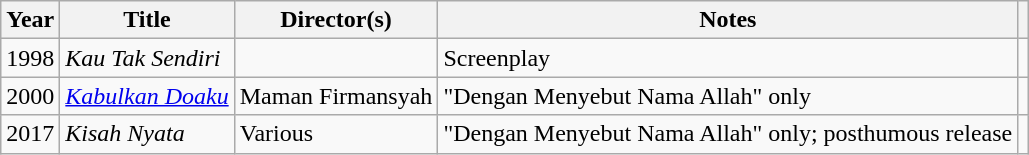<table class="wikitable">
<tr>
<th>Year</th>
<th>Title</th>
<th>Director(s)</th>
<th>Notes</th>
<th></th>
</tr>
<tr>
<td>1998</td>
<td><em>Kau Tak Sendiri</em></td>
<td></td>
<td>Screenplay</td>
<td></td>
</tr>
<tr>
<td>2000</td>
<td><em><a href='#'>Kabulkan Doaku</a></em></td>
<td>Maman Firmansyah</td>
<td>"Dengan Menyebut Nama Allah" only</td>
<td></td>
</tr>
<tr>
<td>2017</td>
<td><em>Kisah Nyata</em></td>
<td>Various</td>
<td>"Dengan Menyebut Nama Allah" only; posthumous release</td>
<td></td>
</tr>
</table>
